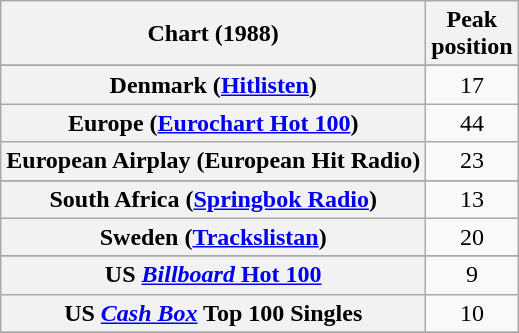<table class="wikitable sortable plainrowheaders" style="text-align:center">
<tr>
<th>Chart (1988)</th>
<th>Peak<br>position</th>
</tr>
<tr>
</tr>
<tr>
</tr>
<tr>
<th scope="row">Denmark (<a href='#'>Hitlisten</a>)</th>
<td>17</td>
</tr>
<tr>
<th scope="row">Europe (<a href='#'>Eurochart Hot 100</a>)</th>
<td>44</td>
</tr>
<tr>
<th scope="row">European Airplay (European Hit Radio)</th>
<td>23</td>
</tr>
<tr>
</tr>
<tr>
</tr>
<tr>
<th scope="row">South Africa (<a href='#'>Springbok Radio</a>)</th>
<td>13</td>
</tr>
<tr>
<th scope="row">Sweden (<a href='#'>Trackslistan</a>)</th>
<td>20</td>
</tr>
<tr>
</tr>
<tr>
<th scope="row">US <a href='#'><em>Billboard</em> Hot 100</a></th>
<td>9</td>
</tr>
<tr>
<th scope="row">US <em><a href='#'>Cash Box</a></em> Top 100 Singles</th>
<td>10</td>
</tr>
<tr>
</tr>
</table>
